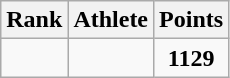<table class=wikitable style="text-align:center;">
<tr>
<th>Rank</th>
<th>Athlete</th>
<th>Points</th>
</tr>
<tr>
<td></td>
<td align=left></td>
<td><strong>1129</strong></td>
</tr>
</table>
